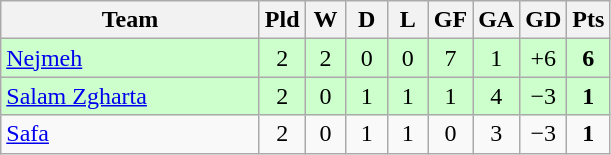<table class="wikitable" style="text-align: center;">
<tr>
<th width=165>Team</th>
<th width=20>Pld</th>
<th width=20>W</th>
<th width=20>D</th>
<th width=20>L</th>
<th width=20>GF</th>
<th width=20>GA</th>
<th width=20>GD</th>
<th width=20>Pts</th>
</tr>
<tr bgcolor = ccffcc>
<td style="text-align:left;"> <a href='#'>Nejmeh</a></td>
<td>2</td>
<td>2</td>
<td>0</td>
<td>0</td>
<td>7</td>
<td>1</td>
<td>+6</td>
<td><strong>6</strong></td>
</tr>
<tr bgcolor = ccffcc>
<td style="text-align:left;"> <a href='#'>Salam Zgharta</a></td>
<td>2</td>
<td>0</td>
<td>1</td>
<td>1</td>
<td>1</td>
<td>4</td>
<td>−3</td>
<td><strong>1</strong></td>
</tr>
<tr>
<td style="text-align:left;"> <a href='#'>Safa</a></td>
<td>2</td>
<td>0</td>
<td>1</td>
<td>1</td>
<td>0</td>
<td>3</td>
<td>−3</td>
<td><strong>1</strong></td>
</tr>
</table>
